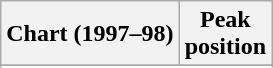<table class="wikitable">
<tr>
<th>Chart (1997–98)</th>
<th>Peak<br>position</th>
</tr>
<tr>
</tr>
<tr>
</tr>
<tr>
</tr>
<tr>
</tr>
</table>
